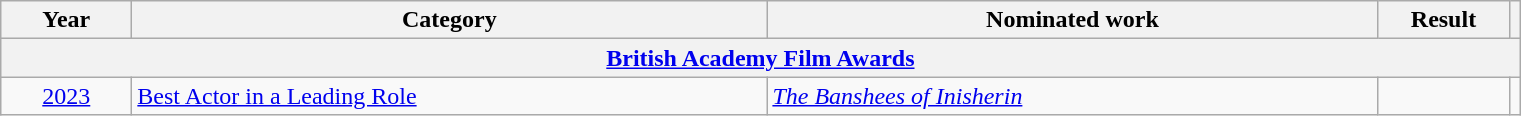<table class=wikitable>
<tr>
<th scope="col" style="width:5em;">Year</th>
<th scope="col" style="width:26em;">Category</th>
<th scope="col" style="width:25em;">Nominated work</th>
<th scope="col" style="width:5em;">Result</th>
<th></th>
</tr>
<tr>
<th colspan="5"><a href='#'>British Academy Film Awards</a></th>
</tr>
<tr>
<td style="text-align:center;"><a href='#'>2023</a></td>
<td><a href='#'>Best Actor in a Leading Role</a></td>
<td><em><a href='#'>The Banshees of Inisherin</a></em></td>
<td></td>
<td style="text-align:center;"></td>
</tr>
</table>
